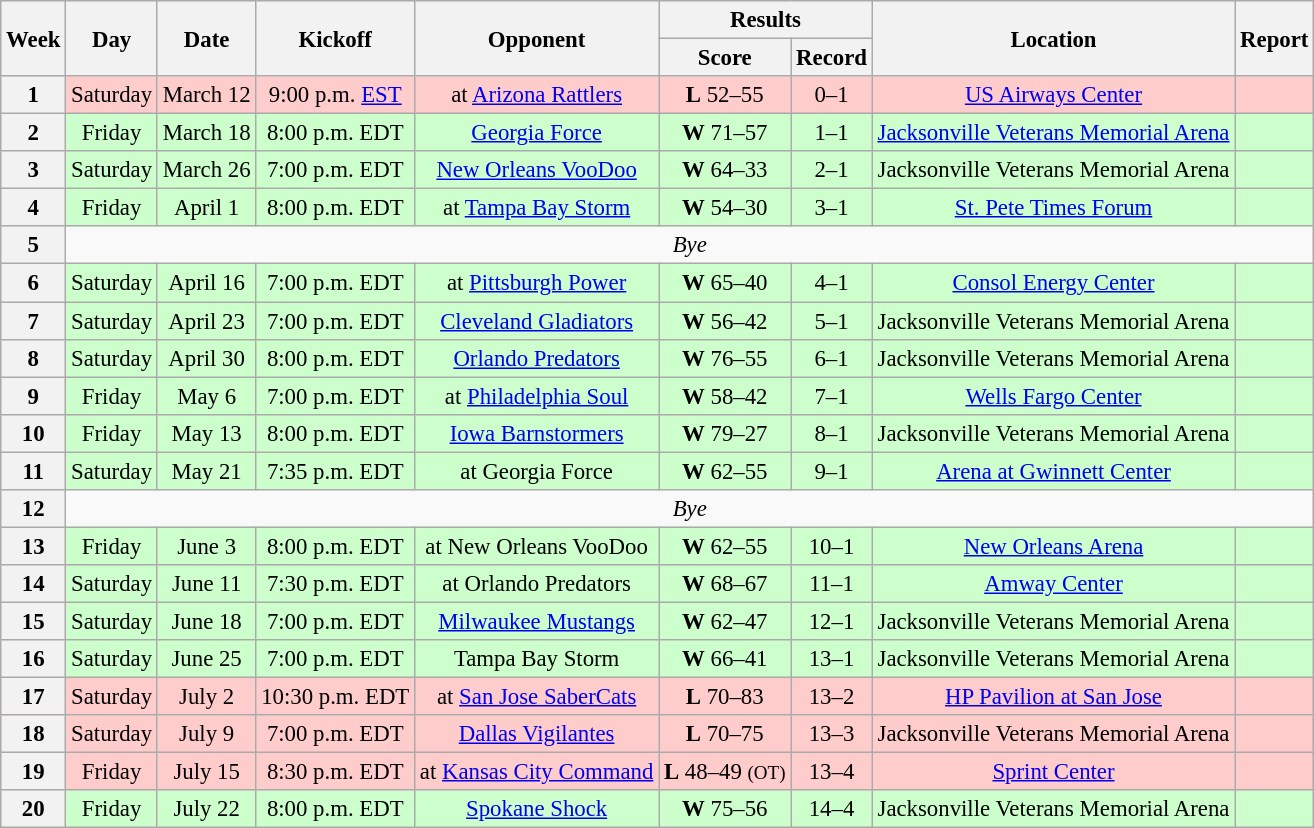<table class="wikitable" style="font-size: 95%;">
<tr>
<th rowspan="2">Week</th>
<th rowspan="2">Day</th>
<th rowspan="2">Date</th>
<th rowspan="2">Kickoff</th>
<th rowspan="2">Opponent</th>
<th colspan="2">Results</th>
<th rowspan="2">Location</th>
<th rowspan="2">Report</th>
</tr>
<tr>
<th>Score</th>
<th>Record</th>
</tr>
<tr style= background:#ffcccc;>
<th align="center">1</th>
<td align="center">Saturday</td>
<td align="center">March 12</td>
<td align="center">9:00 p.m. <a href='#'>EST</a></td>
<td align="center">at <a href='#'>Arizona Rattlers</a></td>
<td align="center"><strong>L</strong> 52–55</td>
<td align="center">0–1</td>
<td align="center"><a href='#'>US Airways Center</a></td>
<td align="center"></td>
</tr>
<tr style= background:#ccffcc;>
<th align="center">2</th>
<td align="center">Friday</td>
<td align="center">March 18</td>
<td align="center">8:00 p.m. EDT</td>
<td align="center"><a href='#'>Georgia Force</a></td>
<td align="center"><strong>W</strong> 71–57</td>
<td align="center">1–1</td>
<td align="center"><a href='#'>Jacksonville Veterans Memorial Arena</a></td>
<td align="center"></td>
</tr>
<tr style= background:#ccffcc;>
<th align="center">3</th>
<td align="center">Saturday</td>
<td align="center">March 26</td>
<td align="center">7:00 p.m. EDT</td>
<td align="center"><a href='#'>New Orleans VooDoo</a></td>
<td align="center"><strong>W</strong> 64–33</td>
<td align="center">2–1</td>
<td align="center">Jacksonville Veterans Memorial Arena</td>
<td align="center"></td>
</tr>
<tr style= background:#ccffcc;>
<th align="center">4</th>
<td align="center">Friday</td>
<td align="center">April 1</td>
<td align="center">8:00 p.m. EDT</td>
<td align="center">at <a href='#'>Tampa Bay Storm</a></td>
<td align="center"><strong>W</strong> 54–30</td>
<td align="center">3–1</td>
<td align="center"><a href='#'>St. Pete Times Forum</a></td>
<td align="center"></td>
</tr>
<tr style=>
<th align="center">5</th>
<td colspan="9" align="center" valign="middle"><em>Bye</em></td>
</tr>
<tr style= background:#ccffcc;>
<th align="center">6</th>
<td align="center">Saturday</td>
<td align="center">April 16</td>
<td align="center">7:00 p.m. EDT</td>
<td align="center">at <a href='#'>Pittsburgh Power</a></td>
<td align="center"><strong>W</strong> 65–40</td>
<td align="center">4–1</td>
<td align="center"><a href='#'>Consol Energy Center</a></td>
<td align="center"></td>
</tr>
<tr style= background:#ccffcc;>
<th align="center">7</th>
<td align="center">Saturday</td>
<td align="center">April 23</td>
<td align="center">7:00 p.m. EDT</td>
<td align="center"><a href='#'>Cleveland Gladiators</a></td>
<td align="center"><strong>W</strong> 56–42</td>
<td align="center">5–1</td>
<td align="center">Jacksonville Veterans Memorial Arena</td>
<td align="center"></td>
</tr>
<tr style= background:#ccffcc;>
<th align="center">8</th>
<td align="center">Saturday</td>
<td align="center">April 30</td>
<td align="center">8:00 p.m. EDT</td>
<td align="center"><a href='#'>Orlando Predators</a></td>
<td align="center"><strong>W</strong> 76–55</td>
<td align="center">6–1</td>
<td align="center">Jacksonville Veterans Memorial Arena</td>
<td align="center"></td>
</tr>
<tr style= background:#ccffcc;>
<th align="center">9</th>
<td align="center">Friday</td>
<td align="center">May 6</td>
<td align="center">7:00 p.m. EDT</td>
<td align="center">at <a href='#'>Philadelphia Soul</a></td>
<td align="center"><strong>W</strong> 58–42</td>
<td align="center">7–1</td>
<td align="center"><a href='#'>Wells Fargo Center</a></td>
<td align="center"></td>
</tr>
<tr style= background:#ccffcc;>
<th align="center">10</th>
<td align="center">Friday</td>
<td align="center">May 13</td>
<td align="center">8:00 p.m. EDT</td>
<td align="center"><a href='#'>Iowa Barnstormers</a></td>
<td align="center"><strong>W</strong> 79–27</td>
<td align="center">8–1</td>
<td align="center">Jacksonville Veterans Memorial Arena</td>
<td align="center"></td>
</tr>
<tr style= background:#ccffcc;>
<th align="center">11</th>
<td align="center">Saturday</td>
<td align="center">May 21</td>
<td align="center">7:35 p.m. EDT</td>
<td align="center">at Georgia Force</td>
<td align="center"><strong>W</strong> 62–55</td>
<td align="center">9–1</td>
<td align="center"><a href='#'>Arena at Gwinnett Center</a></td>
<td align="center"></td>
</tr>
<tr style=>
<th align="center">12</th>
<td colspan="9" align="center" valign="middle"><em>Bye</em></td>
</tr>
<tr style= background:#ccffcc;>
<th align="center">13</th>
<td align="center">Friday</td>
<td align="center">June 3</td>
<td align="center">8:00 p.m. EDT</td>
<td align="center">at New Orleans VooDoo</td>
<td align="center"><strong>W</strong> 62–55</td>
<td align="center">10–1</td>
<td align="center"><a href='#'>New Orleans Arena</a></td>
<td align="center"></td>
</tr>
<tr style= background:#ccffcc;>
<th align="center">14</th>
<td align="center">Saturday</td>
<td align="center">June 11</td>
<td align="center">7:30 p.m. EDT</td>
<td align="center">at Orlando Predators</td>
<td align="center"><strong>W</strong> 68–67</td>
<td align="center">11–1</td>
<td align="center"><a href='#'>Amway Center</a></td>
<td align="center"></td>
</tr>
<tr style= background:#ccffcc;>
<th align="center">15</th>
<td align="center">Saturday</td>
<td align="center">June 18</td>
<td align="center">7:00 p.m. EDT</td>
<td align="center"><a href='#'>Milwaukee Mustangs</a></td>
<td align="center"><strong>W</strong> 62–47</td>
<td align="center">12–1</td>
<td align="center">Jacksonville Veterans Memorial Arena</td>
<td align="center"></td>
</tr>
<tr style= background:#ccffcc;>
<th align="center">16</th>
<td align="center">Saturday</td>
<td align="center">June 25</td>
<td align="center">7:00 p.m. EDT</td>
<td align="center">Tampa Bay Storm</td>
<td align="center"><strong>W</strong> 66–41</td>
<td align="center">13–1</td>
<td align="center">Jacksonville Veterans Memorial Arena</td>
<td align="center"></td>
</tr>
<tr style= background:#ffcccc;>
<th align="center">17</th>
<td align="center">Saturday</td>
<td align="center">July 2</td>
<td align="center">10:30 p.m. EDT</td>
<td align="center">at <a href='#'>San Jose SaberCats</a></td>
<td align="center"><strong>L</strong> 70–83</td>
<td align="center">13–2</td>
<td align="center"><a href='#'>HP Pavilion at San Jose</a></td>
<td align="center"></td>
</tr>
<tr style= background:#ffcccc;>
<th align="center">18</th>
<td align="center">Saturday</td>
<td align="center">July 9</td>
<td align="center">7:00 p.m. EDT</td>
<td align="center"><a href='#'>Dallas Vigilantes</a></td>
<td align="center"><strong>L</strong> 70–75</td>
<td align="center">13–3</td>
<td align="center">Jacksonville Veterans Memorial Arena</td>
<td align="center"></td>
</tr>
<tr style= background:#ffcccc;>
<th align="center">19</th>
<td align="center">Friday</td>
<td align="center">July 15</td>
<td align="center">8:30 p.m. EDT</td>
<td align="center">at <a href='#'>Kansas City Command</a></td>
<td align="center"><strong>L</strong> 48–49 <small>(OT)</small></td>
<td align="center">13–4</td>
<td align="center"><a href='#'>Sprint Center</a></td>
<td align="center"></td>
</tr>
<tr style= background:#ccffcc;>
<th align="center">20</th>
<td align="center">Friday</td>
<td align="center">July 22</td>
<td align="center">8:00 p.m. EDT</td>
<td align="center"><a href='#'>Spokane Shock</a></td>
<td align="center"><strong>W</strong> 75–56</td>
<td align="center">14–4</td>
<td align="center">Jacksonville Veterans Memorial Arena</td>
<td align="center"></td>
</tr>
</table>
